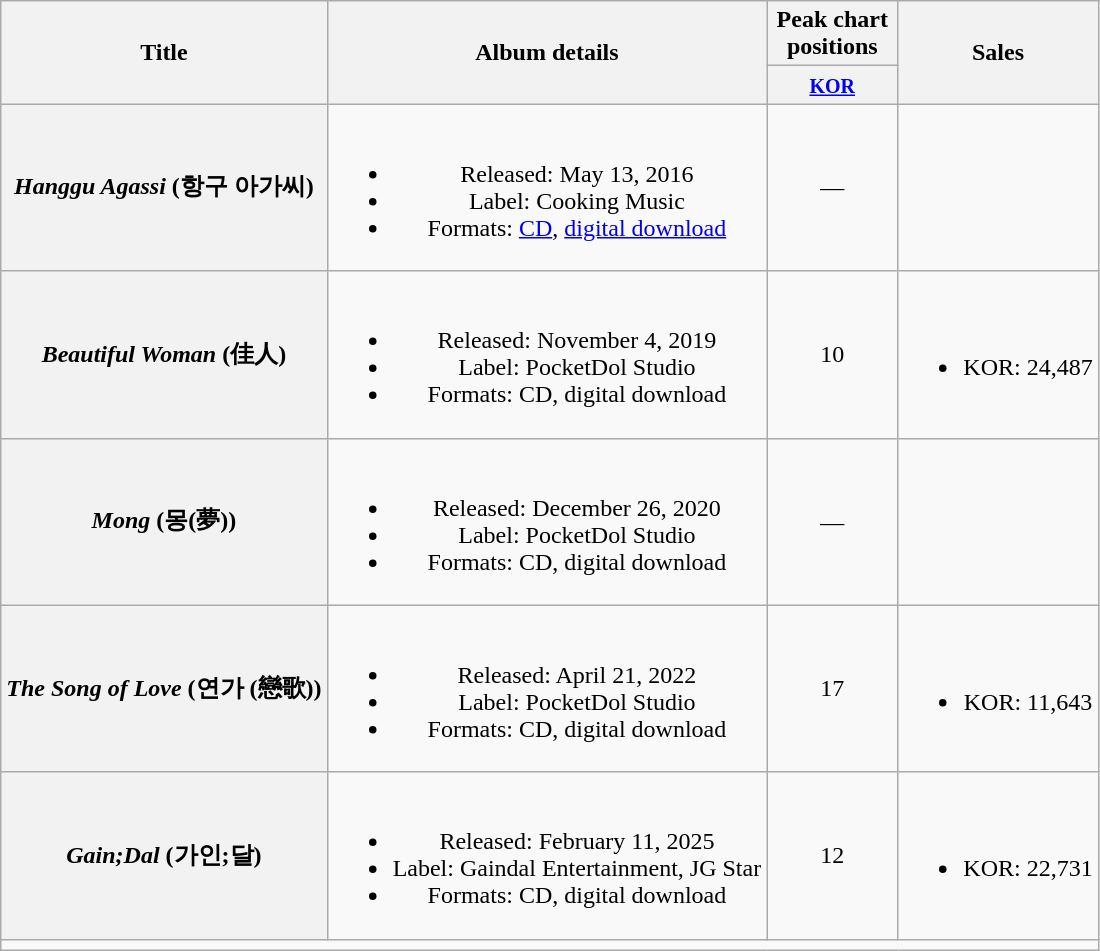<table class="wikitable plainrowheaders" style="text-align:center;">
<tr>
<th scope="col" rowspan="2">Title</th>
<th scope="col" rowspan="2">Album details</th>
<th scope="col" colspan="1" style="width:5em;">Peak chart positions</th>
<th scope="col" rowspan="2">Sales</th>
</tr>
<tr>
<th><small><a href='#'>KOR</a></small><br></th>
</tr>
<tr>
<th scope="row"><em>Hanggu Agassi</em> (항구 아가씨)<br></th>
<td><br><ul><li>Released: May 13, 2016</li><li>Label: Cooking Music</li><li>Formats: <a href='#'>CD</a>, <a href='#'>digital download</a></li></ul></td>
<td>—</td>
<td></td>
</tr>
<tr>
<th scope="row"><em>Beautiful Woman</em> (佳人)</th>
<td><br><ul><li>Released: November 4, 2019</li><li>Label: PocketDol Studio</li><li>Formats: CD, digital download</li></ul></td>
<td>10</td>
<td><br><ul><li>KOR: 24,487</li></ul></td>
</tr>
<tr>
<th scope="row"><em>Mong</em> (몽(夢))</th>
<td><br><ul><li>Released: December 26, 2020</li><li>Label: PocketDol Studio</li><li>Formats: CD, digital download</li></ul></td>
<td>—</td>
<td></td>
</tr>
<tr>
<th scope="row"><em>The Song of Love</em> (연가 (戀歌))</th>
<td><br><ul><li>Released: April 21, 2022</li><li>Label: PocketDol Studio</li><li>Formats: CD, digital download</li></ul></td>
<td>17</td>
<td><br><ul><li>KOR: 11,643</li></ul></td>
</tr>
<tr>
<th scope="row"><em>Gain;Dal</em> (가인;달)</th>
<td><br><ul><li>Released: February 11, 2025</li><li>Label: Gaindal Entertainment, JG Star</li><li>Formats: CD, digital download</li></ul></td>
<td>12</td>
<td><br><ul><li>KOR: 22,731</li></ul></td>
</tr>
<tr>
<td colspan="4"></td>
</tr>
</table>
